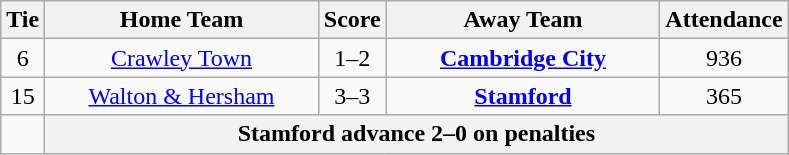<table class="wikitable" style="text-align:center;">
<tr>
<th width=20>Tie</th>
<th width=175>Home Team</th>
<th width=20>Score</th>
<th width=175>Away Team</th>
<th width=20>Attendance</th>
</tr>
<tr>
<td>6</td>
<td><a href='#'>Crawley Town</a></td>
<td>1–2</td>
<td><strong><a href='#'>Cambridge City</a></strong></td>
<td>936</td>
</tr>
<tr>
<td>15</td>
<td><a href='#'>Walton & Hersham</a></td>
<td>3–3</td>
<td><strong><a href='#'>Stamford</a></strong></td>
<td>365</td>
</tr>
<tr>
<td></td>
<th colspan="5">Stamford advance 2–0 on penalties</th>
</tr>
</table>
